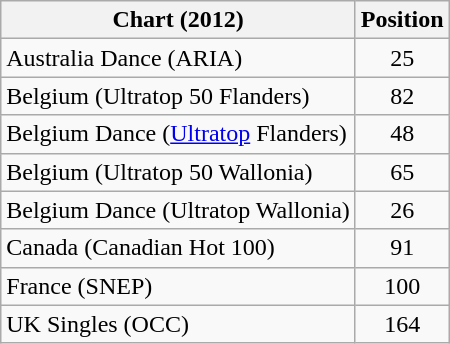<table class="wikitable sortable">
<tr>
<th scope="col">Chart (2012)</th>
<th scope="col">Position</th>
</tr>
<tr>
<td>Australia Dance (ARIA)</td>
<td style="text-align:center;">25</td>
</tr>
<tr>
<td>Belgium (Ultratop 50 Flanders)</td>
<td style="text-align:center;">82</td>
</tr>
<tr>
<td>Belgium Dance (<a href='#'>Ultratop</a> Flanders)</td>
<td style="text-align:center;">48</td>
</tr>
<tr>
<td>Belgium (Ultratop 50 Wallonia)</td>
<td style="text-align:center;">65</td>
</tr>
<tr>
<td>Belgium Dance (Ultratop Wallonia)</td>
<td style="text-align:center;">26</td>
</tr>
<tr>
<td>Canada (Canadian Hot 100)</td>
<td style="text-align:center;">91</td>
</tr>
<tr>
<td>France (SNEP)</td>
<td style="text-align:center;">100</td>
</tr>
<tr>
<td>UK Singles (OCC)</td>
<td style="text-align:center;">164</td>
</tr>
</table>
